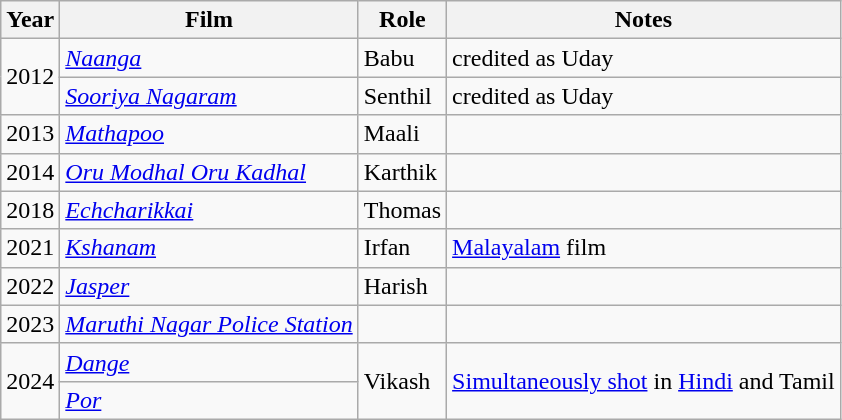<table class="wikitable sortable">
<tr>
<th>Year</th>
<th>Film</th>
<th>Role</th>
<th>Notes</th>
</tr>
<tr>
<td rowspan="2">2012</td>
<td><em><a href='#'>Naanga</a></em></td>
<td>Babu</td>
<td>credited as Uday</td>
</tr>
<tr>
<td><em><a href='#'>Sooriya Nagaram</a></em></td>
<td>Senthil</td>
<td>credited as Uday</td>
</tr>
<tr>
<td>2013</td>
<td><em><a href='#'>Mathapoo</a></em></td>
<td>Maali</td>
<td></td>
</tr>
<tr>
<td>2014</td>
<td><em><a href='#'>Oru Modhal Oru Kadhal</a></em></td>
<td>Karthik</td>
<td></td>
</tr>
<tr>
<td>2018</td>
<td><em><a href='#'>Echcharikkai</a></em></td>
<td>Thomas</td>
<td></td>
</tr>
<tr>
<td>2021</td>
<td><em><a href='#'>Kshanam</a></em></td>
<td>Irfan</td>
<td><a href='#'>Malayalam</a> film</td>
</tr>
<tr>
<td>2022</td>
<td><em><a href='#'>Jasper</a></em></td>
<td>Harish</td>
<td></td>
</tr>
<tr>
<td>2023</td>
<td><em><a href='#'>Maruthi Nagar Police Station</a></em></td>
<td></td>
<td></td>
</tr>
<tr>
<td rowspan="2">2024</td>
<td><em><a href='#'>Dange</a></em></td>
<td rowspan="2">Vikash</td>
<td rowspan="2"><a href='#'>Simultaneously shot</a> in <a href='#'>Hindi</a> and Tamil</td>
</tr>
<tr>
<td><em><a href='#'>Por</a></em></td>
</tr>
</table>
